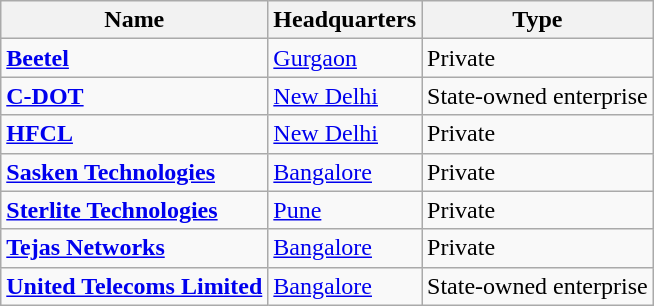<table class="wikitable sortable">
<tr>
<th>Name</th>
<th>Headquarters</th>
<th>Type</th>
</tr>
<tr>
<td><a href='#'><strong>Beetel</strong></a></td>
<td><a href='#'>Gurgaon</a></td>
<td>Private</td>
</tr>
<tr>
<td><strong><a href='#'>C-DOT</a></strong></td>
<td><a href='#'>New Delhi</a></td>
<td>State-owned enterprise</td>
</tr>
<tr>
<td><strong><a href='#'>HFCL</a></strong></td>
<td><a href='#'>New Delhi</a></td>
<td>Private</td>
</tr>
<tr>
<td><strong><a href='#'>Sasken Technologies</a></strong></td>
<td><a href='#'>Bangalore</a></td>
<td>Private</td>
</tr>
<tr>
<td><strong><a href='#'>Sterlite Technologies</a></strong></td>
<td><a href='#'>Pune</a></td>
<td>Private</td>
</tr>
<tr>
<td><strong><a href='#'>Tejas Networks</a></strong></td>
<td><a href='#'>Bangalore</a></td>
<td>Private</td>
</tr>
<tr>
<td><strong><a href='#'>United Telecoms Limited</a></strong></td>
<td><a href='#'>Bangalore</a></td>
<td>State-owned enterprise</td>
</tr>
</table>
